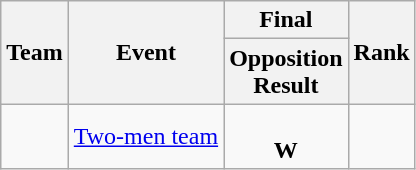<table class=wikitable>
<tr>
<th rowspan=2>Team</th>
<th rowspan=2>Event</th>
<th>Final</th>
<th rowspan=2>Rank</th>
</tr>
<tr>
<th>Opposition <br> Result</th>
</tr>
<tr align=center>
<td align=left><strong></strong></td>
<td><a href='#'>Two-men team</a></td>
<td> <br> <strong>W</strong></td>
<td></td>
</tr>
</table>
